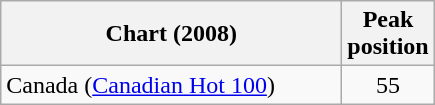<table class="wikitable">
<tr>
<th style="width:220px;">Chart (2008)</th>
<th>Peak<br>position</th>
</tr>
<tr>
<td>Canada (<a href='#'>Canadian Hot 100</a>)</td>
<td style="text-align:center;">55</td>
</tr>
</table>
